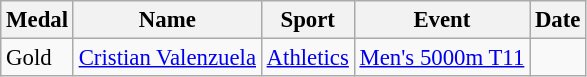<table class="wikitable sortable" style="font-size: 95%">
<tr>
<th>Medal</th>
<th>Name</th>
<th>Sport</th>
<th>Event</th>
<th>Date</th>
</tr>
<tr>
<td> Gold</td>
<td><a href='#'>Cristian Valenzuela</a></td>
<td><a href='#'>Athletics</a></td>
<td><a href='#'>Men's 5000m T11</a></td>
<td></td>
</tr>
</table>
